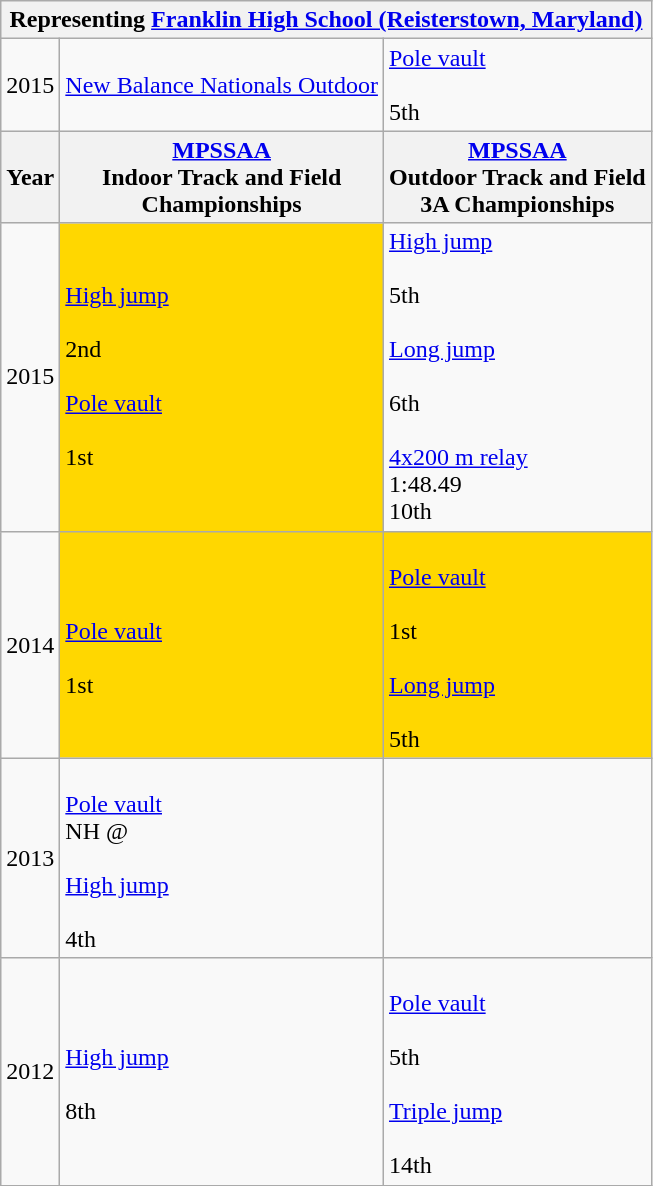<table class="wikitable sortable">
<tr>
<th colspan=6>Representing <a href='#'>Franklin High School (Reisterstown, Maryland)</a></th>
</tr>
<tr>
<td>2015</td>
<td><a href='#'>New Balance Nationals Outdoor</a></td>
<td><a href='#'>Pole vault</a><br>  <br> 5th</td>
</tr>
<tr>
<th>Year</th>
<th><a href='#'>MPSSAA</a><br>Indoor Track and Field<br>Championships</th>
<th><a href='#'>MPSSAA</a><br>Outdoor Track and Field<br>3A Championships</th>
</tr>
<tr>
<td>2015</td>
<td bgcolor=gold><a href='#'>High jump</a><br><br>2nd<br> <br><a href='#'>Pole vault</a><br><br>1st</td>
<td><a href='#'>High jump</a><br><br>5th<br> <br><a href='#'>Long jump</a><br><br>6th<br> <br><a href='#'>4x200 m relay</a><br>1:48.49<br>10th</td>
</tr>
<tr>
<td>2014</td>
<td bgcolor=gold><br><a href='#'>Pole vault</a><br><br>1st<br></td>
<td bgcolor=gold><br><a href='#'>Pole vault</a><br><br>1st<br> <br><a href='#'>Long jump</a><br><br>5th<br></td>
</tr>
<tr>
<td>2013</td>
<td><br><a href='#'>Pole vault</a><br>NH @ <br> <br><a href='#'>High jump</a><br><br>4th<br></td>
<td></td>
</tr>
<tr>
<td>2012</td>
<td><br><a href='#'>High jump</a><br><br>8th<br></td>
<td><br><a href='#'>Pole vault</a><br><br>5th<br> <br><a href='#'>Triple jump</a><br><br>14th<br></td>
</tr>
</table>
